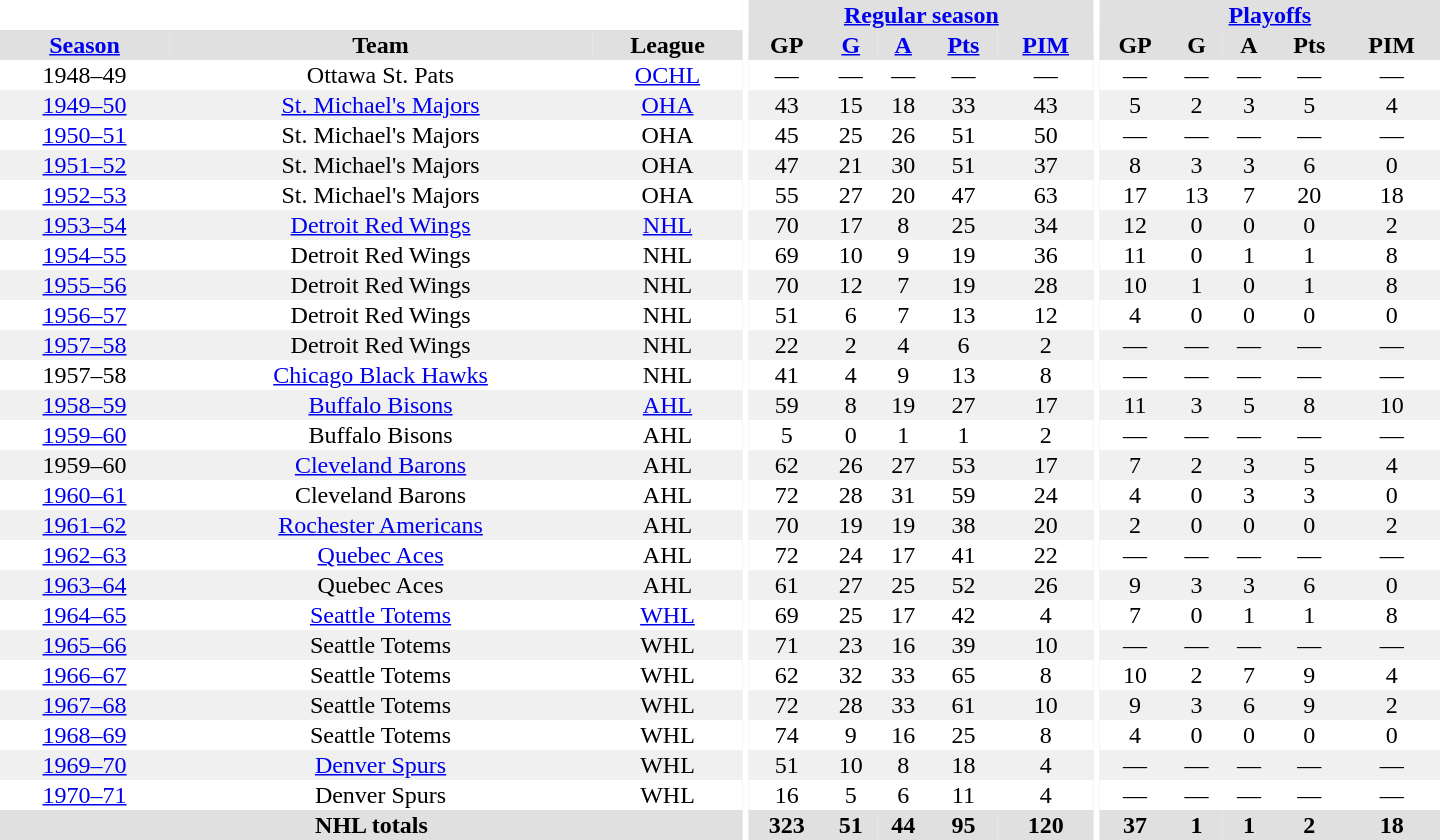<table border="0" cellpadding="1" cellspacing="0" style="text-align:center; width:60em">
<tr bgcolor="#e0e0e0">
<th colspan="3" bgcolor="#ffffff"></th>
<th rowspan="100" bgcolor="#ffffff"></th>
<th colspan="5"><a href='#'>Regular season</a></th>
<th rowspan="100" bgcolor="#ffffff"></th>
<th colspan="5"><a href='#'>Playoffs</a></th>
</tr>
<tr bgcolor="#e0e0e0">
<th><a href='#'>Season</a></th>
<th>Team</th>
<th>League</th>
<th>GP</th>
<th><a href='#'>G</a></th>
<th><a href='#'>A</a></th>
<th><a href='#'>Pts</a></th>
<th><a href='#'>PIM</a></th>
<th>GP</th>
<th>G</th>
<th>A</th>
<th>Pts</th>
<th>PIM</th>
</tr>
<tr>
<td>1948–49</td>
<td>Ottawa St. Pats</td>
<td><a href='#'>OCHL</a></td>
<td>—</td>
<td>—</td>
<td>—</td>
<td>—</td>
<td>—</td>
<td>—</td>
<td>—</td>
<td>—</td>
<td>—</td>
<td>—</td>
</tr>
<tr bgcolor="#f0f0f0">
<td><a href='#'>1949–50</a></td>
<td><a href='#'>St. Michael's Majors</a></td>
<td><a href='#'>OHA</a></td>
<td>43</td>
<td>15</td>
<td>18</td>
<td>33</td>
<td>43</td>
<td>5</td>
<td>2</td>
<td>3</td>
<td>5</td>
<td>4</td>
</tr>
<tr>
<td><a href='#'>1950–51</a></td>
<td>St. Michael's Majors</td>
<td>OHA</td>
<td>45</td>
<td>25</td>
<td>26</td>
<td>51</td>
<td>50</td>
<td>—</td>
<td>—</td>
<td>—</td>
<td>—</td>
<td>—</td>
</tr>
<tr bgcolor="#f0f0f0">
<td><a href='#'>1951–52</a></td>
<td>St. Michael's Majors</td>
<td>OHA</td>
<td>47</td>
<td>21</td>
<td>30</td>
<td>51</td>
<td>37</td>
<td>8</td>
<td>3</td>
<td>3</td>
<td>6</td>
<td>0</td>
</tr>
<tr>
<td><a href='#'>1952–53</a></td>
<td>St. Michael's Majors</td>
<td>OHA</td>
<td>55</td>
<td>27</td>
<td>20</td>
<td>47</td>
<td>63</td>
<td>17</td>
<td>13</td>
<td>7</td>
<td>20</td>
<td>18</td>
</tr>
<tr bgcolor="#f0f0f0">
<td><a href='#'>1953–54</a></td>
<td><a href='#'>Detroit Red Wings</a></td>
<td><a href='#'>NHL</a></td>
<td>70</td>
<td>17</td>
<td>8</td>
<td>25</td>
<td>34</td>
<td>12</td>
<td>0</td>
<td>0</td>
<td>0</td>
<td>2</td>
</tr>
<tr>
<td><a href='#'>1954–55</a></td>
<td>Detroit Red Wings</td>
<td>NHL</td>
<td>69</td>
<td>10</td>
<td>9</td>
<td>19</td>
<td>36</td>
<td>11</td>
<td>0</td>
<td>1</td>
<td>1</td>
<td>8</td>
</tr>
<tr bgcolor="#f0f0f0">
<td><a href='#'>1955–56</a></td>
<td>Detroit Red Wings</td>
<td>NHL</td>
<td>70</td>
<td>12</td>
<td>7</td>
<td>19</td>
<td>28</td>
<td>10</td>
<td>1</td>
<td>0</td>
<td>1</td>
<td>8</td>
</tr>
<tr>
<td><a href='#'>1956–57</a></td>
<td>Detroit Red Wings</td>
<td>NHL</td>
<td>51</td>
<td>6</td>
<td>7</td>
<td>13</td>
<td>12</td>
<td>4</td>
<td>0</td>
<td>0</td>
<td>0</td>
<td>0</td>
</tr>
<tr bgcolor="#f0f0f0">
<td><a href='#'>1957–58</a></td>
<td>Detroit Red Wings</td>
<td>NHL</td>
<td>22</td>
<td>2</td>
<td>4</td>
<td>6</td>
<td>2</td>
<td>—</td>
<td>—</td>
<td>—</td>
<td>—</td>
<td>—</td>
</tr>
<tr>
<td>1957–58</td>
<td><a href='#'>Chicago Black Hawks</a></td>
<td>NHL</td>
<td>41</td>
<td>4</td>
<td>9</td>
<td>13</td>
<td>8</td>
<td>—</td>
<td>—</td>
<td>—</td>
<td>—</td>
<td>—</td>
</tr>
<tr bgcolor="#f0f0f0">
<td><a href='#'>1958–59</a></td>
<td><a href='#'>Buffalo Bisons</a></td>
<td><a href='#'>AHL</a></td>
<td>59</td>
<td>8</td>
<td>19</td>
<td>27</td>
<td>17</td>
<td>11</td>
<td>3</td>
<td>5</td>
<td>8</td>
<td>10</td>
</tr>
<tr>
<td><a href='#'>1959–60</a></td>
<td>Buffalo Bisons</td>
<td>AHL</td>
<td>5</td>
<td>0</td>
<td>1</td>
<td>1</td>
<td>2</td>
<td>—</td>
<td>—</td>
<td>—</td>
<td>—</td>
<td>—</td>
</tr>
<tr bgcolor="#f0f0f0">
<td>1959–60</td>
<td><a href='#'>Cleveland Barons</a></td>
<td>AHL</td>
<td>62</td>
<td>26</td>
<td>27</td>
<td>53</td>
<td>17</td>
<td>7</td>
<td>2</td>
<td>3</td>
<td>5</td>
<td>4</td>
</tr>
<tr>
<td><a href='#'>1960–61</a></td>
<td>Cleveland Barons</td>
<td>AHL</td>
<td>72</td>
<td>28</td>
<td>31</td>
<td>59</td>
<td>24</td>
<td>4</td>
<td>0</td>
<td>3</td>
<td>3</td>
<td>0</td>
</tr>
<tr bgcolor="#f0f0f0">
<td><a href='#'>1961–62</a></td>
<td><a href='#'>Rochester Americans</a></td>
<td>AHL</td>
<td>70</td>
<td>19</td>
<td>19</td>
<td>38</td>
<td>20</td>
<td>2</td>
<td>0</td>
<td>0</td>
<td>0</td>
<td>2</td>
</tr>
<tr>
<td><a href='#'>1962–63</a></td>
<td><a href='#'>Quebec Aces</a></td>
<td>AHL</td>
<td>72</td>
<td>24</td>
<td>17</td>
<td>41</td>
<td>22</td>
<td>—</td>
<td>—</td>
<td>—</td>
<td>—</td>
<td>—</td>
</tr>
<tr bgcolor="#f0f0f0">
<td><a href='#'>1963–64</a></td>
<td>Quebec Aces</td>
<td>AHL</td>
<td>61</td>
<td>27</td>
<td>25</td>
<td>52</td>
<td>26</td>
<td>9</td>
<td>3</td>
<td>3</td>
<td>6</td>
<td>0</td>
</tr>
<tr>
<td><a href='#'>1964–65</a></td>
<td><a href='#'>Seattle Totems</a></td>
<td><a href='#'>WHL</a></td>
<td>69</td>
<td>25</td>
<td>17</td>
<td>42</td>
<td>4</td>
<td>7</td>
<td>0</td>
<td>1</td>
<td>1</td>
<td>8</td>
</tr>
<tr bgcolor="#f0f0f0">
<td><a href='#'>1965–66</a></td>
<td>Seattle Totems</td>
<td>WHL</td>
<td>71</td>
<td>23</td>
<td>16</td>
<td>39</td>
<td>10</td>
<td>—</td>
<td>—</td>
<td>—</td>
<td>—</td>
<td>—</td>
</tr>
<tr>
<td><a href='#'>1966–67</a></td>
<td>Seattle Totems</td>
<td>WHL</td>
<td>62</td>
<td>32</td>
<td>33</td>
<td>65</td>
<td>8</td>
<td>10</td>
<td>2</td>
<td>7</td>
<td>9</td>
<td>4</td>
</tr>
<tr bgcolor="#f0f0f0">
<td><a href='#'>1967–68</a></td>
<td>Seattle Totems</td>
<td>WHL</td>
<td>72</td>
<td>28</td>
<td>33</td>
<td>61</td>
<td>10</td>
<td>9</td>
<td>3</td>
<td>6</td>
<td>9</td>
<td>2</td>
</tr>
<tr>
<td><a href='#'>1968–69</a></td>
<td>Seattle Totems</td>
<td>WHL</td>
<td>74</td>
<td>9</td>
<td>16</td>
<td>25</td>
<td>8</td>
<td>4</td>
<td>0</td>
<td>0</td>
<td>0</td>
<td>0</td>
</tr>
<tr bgcolor="#f0f0f0">
<td><a href='#'>1969–70</a></td>
<td><a href='#'>Denver Spurs</a></td>
<td>WHL</td>
<td>51</td>
<td>10</td>
<td>8</td>
<td>18</td>
<td>4</td>
<td>—</td>
<td>—</td>
<td>—</td>
<td>—</td>
<td>—</td>
</tr>
<tr>
<td><a href='#'>1970–71</a></td>
<td>Denver Spurs</td>
<td>WHL</td>
<td>16</td>
<td>5</td>
<td>6</td>
<td>11</td>
<td>4</td>
<td>—</td>
<td>—</td>
<td>—</td>
<td>—</td>
<td>—</td>
</tr>
<tr bgcolor="#e0e0e0">
<th colspan="3">NHL totals</th>
<th>323</th>
<th>51</th>
<th>44</th>
<th>95</th>
<th>120</th>
<th>37</th>
<th>1</th>
<th>1</th>
<th>2</th>
<th>18</th>
</tr>
</table>
